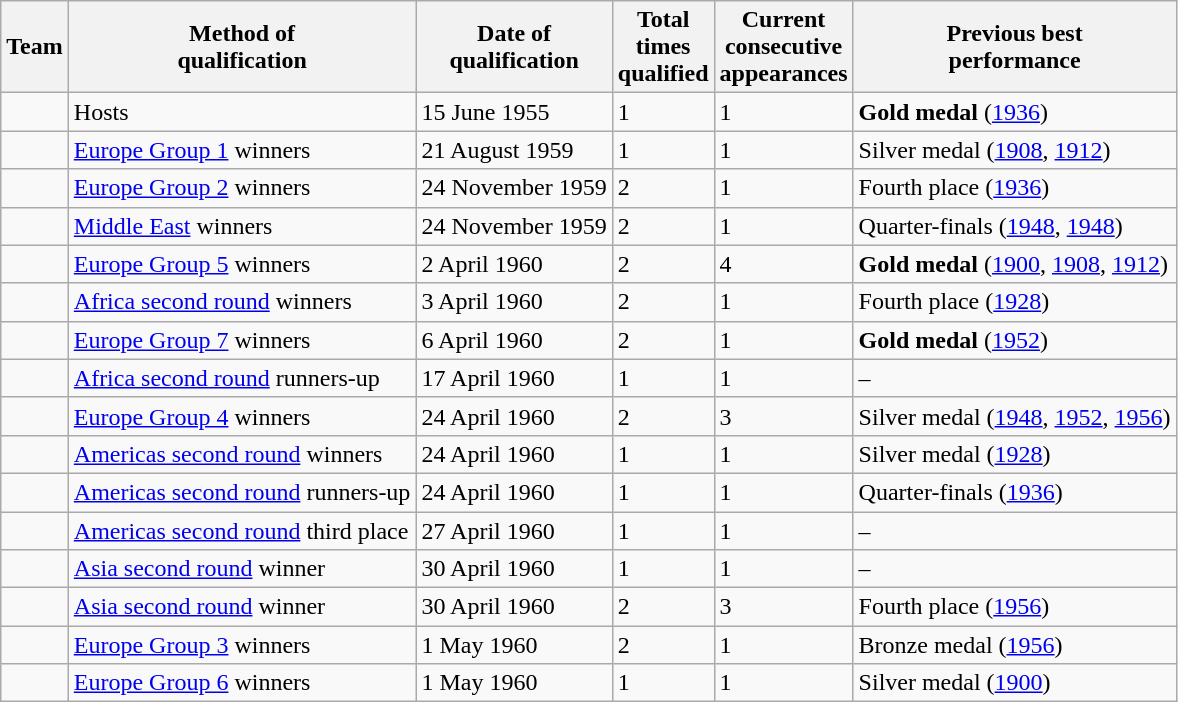<table class="wikitable sortable">
<tr>
<th>Team</th>
<th data-sort-type="text">Method of<br>qualification</th>
<th data-sort-type="date">Date of<br>qualification</th>
<th>Total<br>times<br>qualified</th>
<th>Current<br>consecutive<br>appearances</th>
<th data-sort-type="number">Previous best<br>performance</th>
</tr>
<tr>
<td></td>
<td data-sort-value="a">Hosts</td>
<td>15 June 1955</td>
<td>1</td>
<td>1</td>
<td data-sort-value="8"><strong>Gold medal</strong> (<a href='#'>1936</a>)</td>
</tr>
<tr>
<td></td>
<td data-sort-value="b"><a href='#'>Europe Group 1</a> winners</td>
<td>21 August 1959</td>
<td>1</td>
<td>1</td>
<td data-sort-value="7">Silver medal (<a href='#'>1908</a>, <a href='#'>1912</a>)</td>
</tr>
<tr>
<td></td>
<td data-sort-value="b"><a href='#'>Europe Group 2</a> winners</td>
<td>24 November 1959</td>
<td>2</td>
<td>1</td>
<td data-sort-value="5">Fourth place (<a href='#'>1936</a>)</td>
</tr>
<tr>
<td></td>
<td data-sort-value="b"><a href='#'>Middle East</a> winners</td>
<td>24 November 1959</td>
<td>2</td>
<td>1</td>
<td data-sort-value="4">Quarter-finals (<a href='#'>1948</a>, <a href='#'>1948</a>)</td>
</tr>
<tr>
<td></td>
<td data-sort-value="b"><a href='#'>Europe Group 5</a> winners</td>
<td>2 April 1960</td>
<td>2</td>
<td>4</td>
<td data-sort-value="8"><strong>Gold medal</strong> (<a href='#'>1900</a>, <a href='#'>1908</a>, <a href='#'>1912</a>)</td>
</tr>
<tr>
<td></td>
<td data-sort-value="b"><a href='#'>Africa second round</a> winners</td>
<td>3 April 1960</td>
<td>2</td>
<td>1</td>
<td data-sort-value="5">Fourth place (<a href='#'>1928</a>)</td>
</tr>
<tr>
<td></td>
<td data-sort-value="b"><a href='#'>Europe Group 7</a> winners</td>
<td>6 April 1960</td>
<td>2</td>
<td>1</td>
<td data-sort-value="8"><strong>Gold medal</strong> (<a href='#'>1952</a>)</td>
</tr>
<tr>
<td></td>
<td data-sort-value="b"><a href='#'>Africa second round</a> runners-up</td>
<td>17 April 1960</td>
<td>1</td>
<td>1</td>
<td data-sort-value="1">–</td>
</tr>
<tr>
<td></td>
<td data-sort-value="b"><a href='#'>Europe Group 4</a> winners</td>
<td>24 April 1960</td>
<td>2</td>
<td>3</td>
<td data-sort-value="7">Silver medal (<a href='#'>1948</a>, <a href='#'>1952</a>, <a href='#'>1956</a>)</td>
</tr>
<tr>
<td></td>
<td data-sort-value="b"><a href='#'>Americas second round</a> winners</td>
<td>24 April 1960</td>
<td>1</td>
<td>1</td>
<td data-sort-value="6">Silver medal (<a href='#'>1928</a>)</td>
</tr>
<tr>
<td></td>
<td data-sort-value="b"><a href='#'>Americas second round</a> runners-up</td>
<td>24 April 1960</td>
<td>1</td>
<td>1</td>
<td data-sort-value="4">Quarter-finals (<a href='#'>1936</a>)</td>
</tr>
<tr>
<td></td>
<td data-sort-value="b"><a href='#'>Americas second round</a> third place</td>
<td>27 April 1960</td>
<td>1</td>
<td>1</td>
<td data-sort-value="1">–</td>
</tr>
<tr>
<td></td>
<td data-sort-value="b"><a href='#'>Asia second round</a> winner</td>
<td>30 April 1960</td>
<td>1</td>
<td>1</td>
<td data-sort-value="1">–</td>
</tr>
<tr>
<td></td>
<td data-sort-value="b"><a href='#'>Asia second round</a> winner</td>
<td>30 April 1960</td>
<td>2</td>
<td>3</td>
<td data-sort-value="5">Fourth place (<a href='#'>1956</a>)</td>
</tr>
<tr>
<td></td>
<td data-sort-value="b"><a href='#'>Europe Group 3</a> winners</td>
<td>1 May 1960</td>
<td>2</td>
<td>1</td>
<td data-sort-value="6">Bronze medal (<a href='#'>1956</a>)</td>
</tr>
<tr>
<td></td>
<td data-sort-value="b"><a href='#'>Europe Group 6</a> winners</td>
<td>1 May 1960</td>
<td>1</td>
<td>1</td>
<td data-sort-value="7">Silver medal (<a href='#'>1900</a>)</td>
</tr>
</table>
